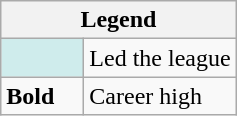<table class="wikitable mw-collapsible">
<tr>
<th colspan="2">Legend</th>
</tr>
<tr>
<td style="background:#cfecec; width:3em;"></td>
<td>Led the league</td>
</tr>
<tr>
<td><strong>Bold</strong></td>
<td>Career high</td>
</tr>
</table>
